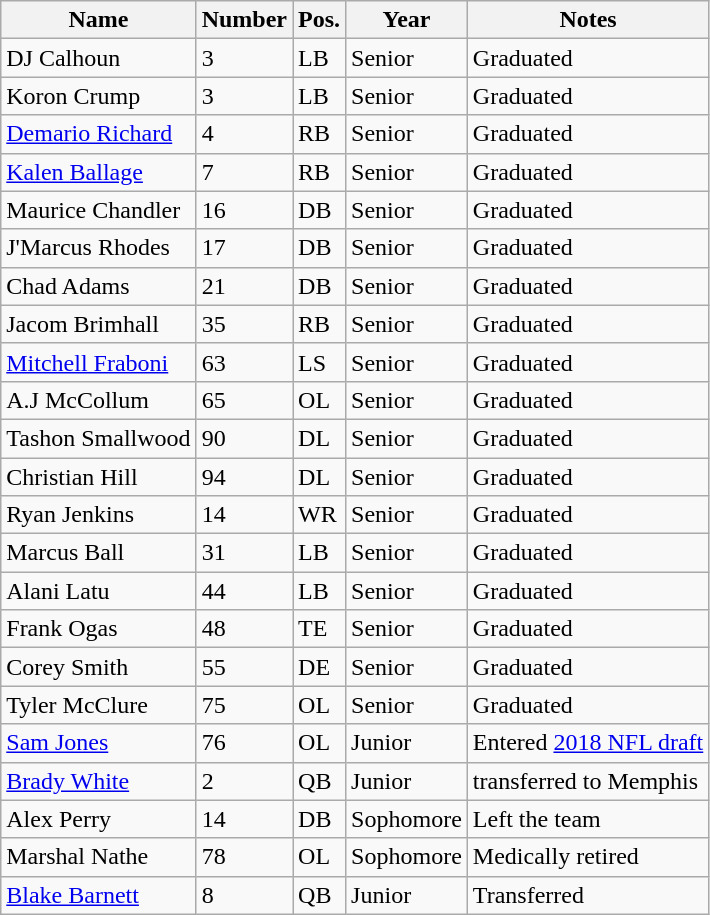<table class="wikitable sortable">
<tr>
<th>Name</th>
<th>Number</th>
<th>Pos.</th>
<th>Year</th>
<th class="unsortable">Notes</th>
</tr>
<tr>
<td>DJ Calhoun</td>
<td>3</td>
<td>LB</td>
<td>Senior</td>
<td>Graduated</td>
</tr>
<tr>
<td>Koron Crump</td>
<td>3</td>
<td>LB</td>
<td>Senior</td>
<td>Graduated</td>
</tr>
<tr>
<td><a href='#'>Demario Richard</a></td>
<td>4</td>
<td>RB</td>
<td>Senior</td>
<td>Graduated</td>
</tr>
<tr>
<td><a href='#'>Kalen Ballage</a></td>
<td>7</td>
<td>RB</td>
<td>Senior</td>
<td>Graduated</td>
</tr>
<tr>
<td>Maurice Chandler</td>
<td>16</td>
<td>DB</td>
<td>Senior</td>
<td>Graduated</td>
</tr>
<tr>
<td>J'Marcus Rhodes</td>
<td>17</td>
<td>DB</td>
<td>Senior</td>
<td>Graduated</td>
</tr>
<tr>
<td>Chad Adams</td>
<td>21</td>
<td>DB</td>
<td>Senior</td>
<td>Graduated</td>
</tr>
<tr>
<td>Jacom Brimhall</td>
<td>35</td>
<td>RB</td>
<td>Senior</td>
<td>Graduated</td>
</tr>
<tr>
<td><a href='#'>Mitchell Fraboni</a></td>
<td>63</td>
<td>LS</td>
<td>Senior</td>
<td>Graduated</td>
</tr>
<tr>
<td>A.J McCollum</td>
<td>65</td>
<td>OL</td>
<td>Senior</td>
<td>Graduated</td>
</tr>
<tr>
<td>Tashon Smallwood</td>
<td>90</td>
<td>DL</td>
<td>Senior</td>
<td>Graduated</td>
</tr>
<tr>
<td>Christian Hill</td>
<td>94</td>
<td>DL</td>
<td>Senior</td>
<td>Graduated</td>
</tr>
<tr>
<td>Ryan Jenkins</td>
<td>14</td>
<td>WR</td>
<td> Senior</td>
<td>Graduated</td>
</tr>
<tr>
<td>Marcus Ball</td>
<td>31</td>
<td>LB</td>
<td> Senior</td>
<td>Graduated</td>
</tr>
<tr>
<td>Alani Latu</td>
<td>44</td>
<td>LB</td>
<td> Senior</td>
<td>Graduated</td>
</tr>
<tr>
<td>Frank Ogas</td>
<td>48</td>
<td>TE</td>
<td> Senior</td>
<td>Graduated</td>
</tr>
<tr>
<td>Corey Smith</td>
<td>55</td>
<td>DE</td>
<td> Senior</td>
<td>Graduated</td>
</tr>
<tr>
<td>Tyler McClure</td>
<td>75</td>
<td>OL</td>
<td> Senior</td>
<td>Graduated</td>
</tr>
<tr>
<td><a href='#'>Sam Jones</a></td>
<td>76</td>
<td>OL</td>
<td>Junior</td>
<td>Entered <a href='#'>2018 NFL draft</a></td>
</tr>
<tr>
<td><a href='#'>Brady White</a></td>
<td>2</td>
<td>QB</td>
<td> Junior</td>
<td>transferred to Memphis</td>
</tr>
<tr>
<td>Alex Perry</td>
<td>14</td>
<td>DB</td>
<td>Sophomore</td>
<td>Left the team</td>
</tr>
<tr>
<td>Marshal Nathe</td>
<td>78</td>
<td>OL</td>
<td> Sophomore</td>
<td>Medically retired</td>
</tr>
<tr>
<td><a href='#'>Blake Barnett</a></td>
<td>8</td>
<td>QB</td>
<td> Junior</td>
<td>Transferred</td>
</tr>
</table>
